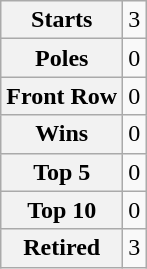<table class="wikitable" style="text-align:center">
<tr>
<th>Starts</th>
<td>3</td>
</tr>
<tr>
<th>Poles</th>
<td>0</td>
</tr>
<tr>
<th>Front Row</th>
<td>0</td>
</tr>
<tr>
<th>Wins</th>
<td>0</td>
</tr>
<tr>
<th>Top 5</th>
<td>0</td>
</tr>
<tr>
<th>Top 10</th>
<td>0</td>
</tr>
<tr>
<th>Retired</th>
<td>3</td>
</tr>
</table>
